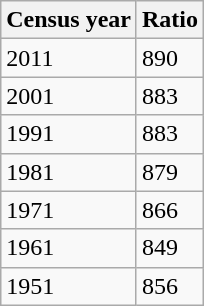<table class="wikitable sortable">
<tr>
<th>Census year</th>
<th>Ratio</th>
</tr>
<tr>
<td>2011</td>
<td>890</td>
</tr>
<tr>
<td>2001</td>
<td>883</td>
</tr>
<tr>
<td>1991</td>
<td>883</td>
</tr>
<tr>
<td>1981</td>
<td>879</td>
</tr>
<tr>
<td>1971</td>
<td>866</td>
</tr>
<tr>
<td>1961</td>
<td>849</td>
</tr>
<tr>
<td>1951</td>
<td>856</td>
</tr>
</table>
